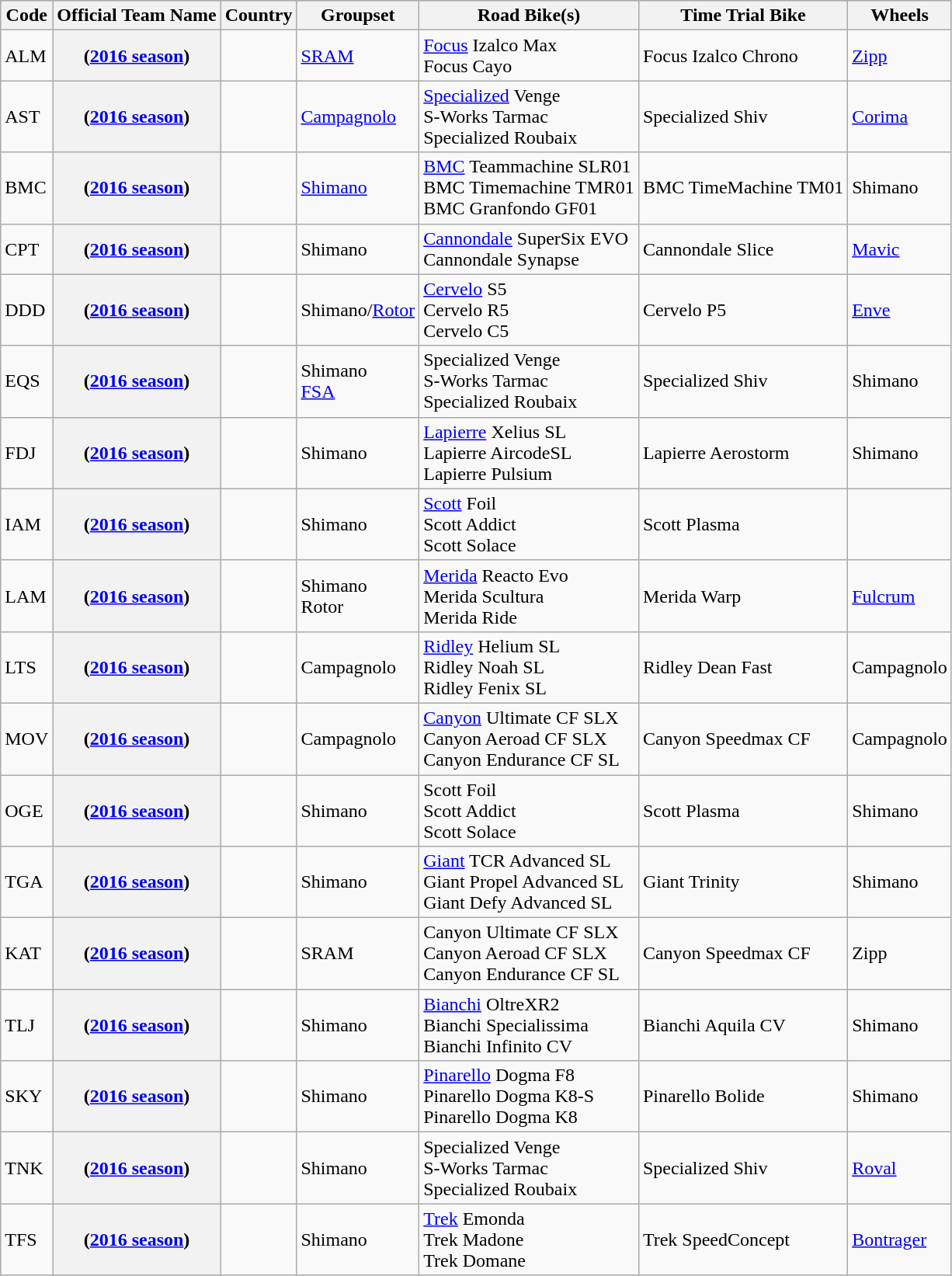<table class="wikitable sortable plainrowheaders">
<tr style="background:#ccccff;">
<th scope="col">Code</th>
<th scope="col">Official Team Name</th>
<th scope="col">Country</th>
<th scope="col">Groupset</th>
<th scope="col">Road Bike(s)</th>
<th scope="col">Time Trial Bike</th>
<th scope="col">Wheels</th>
</tr>
<tr>
<td>ALM</td>
<th scope="row"> (<a href='#'>2016 season</a>)</th>
<td></td>
<td><a href='#'>SRAM</a></td>
<td><a href='#'>Focus</a> Izalco Max<br>Focus Cayo</td>
<td>Focus Izalco Chrono</td>
<td><a href='#'>Zipp</a></td>
</tr>
<tr>
<td>AST</td>
<th scope="row"> (<a href='#'>2016 season</a>)</th>
<td></td>
<td><a href='#'>Campagnolo</a></td>
<td><a href='#'>Specialized</a> Venge<br>S-Works Tarmac<br>Specialized Roubaix</td>
<td>Specialized Shiv</td>
<td><a href='#'>Corima</a></td>
</tr>
<tr>
<td>BMC</td>
<th scope="row"> (<a href='#'>2016 season</a>)</th>
<td></td>
<td><a href='#'>Shimano</a></td>
<td><a href='#'>BMC</a> Teammachine SLR01<br> BMC Timemachine TMR01<br>BMC Granfondo GF01</td>
<td>BMC TimeMachine TM01</td>
<td>Shimano</td>
</tr>
<tr>
<td>CPT</td>
<th scope="row"> (<a href='#'>2016 season</a>)</th>
<td></td>
<td>Shimano</td>
<td><a href='#'>Cannondale</a> SuperSix EVO<br> Cannondale Synapse</td>
<td>Cannondale Slice</td>
<td><a href='#'>Mavic</a></td>
</tr>
<tr>
<td>DDD</td>
<th scope="row"> (<a href='#'>2016 season</a>)</th>
<td></td>
<td>Shimano/<a href='#'>Rotor</a></td>
<td><a href='#'>Cervelo</a> S5<br> Cervelo R5<br>Cervelo C5</td>
<td>Cervelo P5</td>
<td><a href='#'>Enve</a></td>
</tr>
<tr>
<td>EQS</td>
<th scope="row"> (<a href='#'>2016 season</a>)</th>
<td></td>
<td>Shimano<br><a href='#'>FSA</a></td>
<td>Specialized Venge<br>S-Works Tarmac<br>Specialized Roubaix</td>
<td>Specialized Shiv</td>
<td>Shimano</td>
</tr>
<tr>
<td>FDJ</td>
<th scope="row"> (<a href='#'>2016 season</a>)</th>
<td></td>
<td>Shimano</td>
<td><a href='#'>Lapierre</a> Xelius SL<br>Lapierre AircodeSL<br>Lapierre Pulsium</td>
<td>Lapierre Aerostorm</td>
<td>Shimano</td>
</tr>
<tr>
<td>IAM</td>
<th scope="row"> (<a href='#'>2016 season</a>)</th>
<td></td>
<td>Shimano</td>
<td><a href='#'>Scott</a> Foil<br>Scott Addict<br>Scott Solace</td>
<td>Scott Plasma</td>
<td></td>
</tr>
<tr>
<td>LAM</td>
<th scope="row"> (<a href='#'>2016 season</a>)</th>
<td></td>
<td>Shimano<br> Rotor</td>
<td><a href='#'>Merida</a> Reacto Evo<br> Merida Scultura<br>Merida Ride</td>
<td>Merida Warp</td>
<td><a href='#'>Fulcrum</a></td>
</tr>
<tr>
<td>LTS</td>
<th scope="row"> (<a href='#'>2016 season</a>)</th>
<td></td>
<td>Campagnolo</td>
<td><a href='#'>Ridley</a> Helium SL<br> Ridley Noah SL<br>Ridley Fenix SL</td>
<td>Ridley Dean Fast</td>
<td>Campagnolo</td>
</tr>
<tr>
<td>MOV</td>
<th scope="row"> (<a href='#'>2016 season</a>)</th>
<td></td>
<td>Campagnolo</td>
<td><a href='#'>Canyon</a> Ultimate CF SLX<br>Canyon Aeroad CF SLX<br>Canyon Endurance CF SL</td>
<td>Canyon Speedmax CF</td>
<td>Campagnolo</td>
</tr>
<tr>
<td>OGE</td>
<th scope="row"> (<a href='#'>2016 season</a>)</th>
<td></td>
<td>Shimano</td>
<td>Scott Foil<br>Scott Addict<br>Scott Solace</td>
<td>Scott Plasma</td>
<td>Shimano</td>
</tr>
<tr>
<td>TGA</td>
<th scope="row"> (<a href='#'>2016 season</a>)</th>
<td></td>
<td>Shimano</td>
<td><a href='#'>Giant</a> TCR Advanced SL<br>Giant Propel Advanced SL<br>Giant Defy Advanced SL</td>
<td>Giant Trinity</td>
<td>Shimano</td>
</tr>
<tr>
<td>KAT</td>
<th scope="row"> (<a href='#'>2016 season</a>)</th>
<td></td>
<td>SRAM</td>
<td>Canyon Ultimate CF SLX<br>Canyon Aeroad CF SLX<br>Canyon Endurance CF SL</td>
<td>Canyon Speedmax CF</td>
<td>Zipp</td>
</tr>
<tr>
<td>TLJ</td>
<th scope="row"> (<a href='#'>2016 season</a>)</th>
<td></td>
<td>Shimano</td>
<td><a href='#'>Bianchi</a> OltreXR2<br>Bianchi Specialissima<br>Bianchi Infinito CV</td>
<td>Bianchi Aquila CV</td>
<td>Shimano</td>
</tr>
<tr>
<td>SKY</td>
<th scope="row"> (<a href='#'>2016 season</a>)</th>
<td></td>
<td>Shimano</td>
<td><a href='#'>Pinarello</a> Dogma F8<br>Pinarello Dogma K8-S<br>Pinarello Dogma K8 </td>
<td>Pinarello Bolide</td>
<td>Shimano</td>
</tr>
<tr>
<td>TNK</td>
<th scope="row"> (<a href='#'>2016 season</a>)</th>
<td></td>
<td>Shimano</td>
<td>Specialized Venge<br>S-Works Tarmac<br>Specialized Roubaix</td>
<td>Specialized Shiv</td>
<td><a href='#'>Roval</a></td>
</tr>
<tr>
<td>TFS</td>
<th scope="row"> (<a href='#'>2016 season</a>)</th>
<td></td>
<td>Shimano</td>
<td><a href='#'>Trek</a> Emonda<br>Trek Madone<br>Trek Domane</td>
<td>Trek SpeedConcept</td>
<td><a href='#'>Bontrager</a></td>
</tr>
</table>
